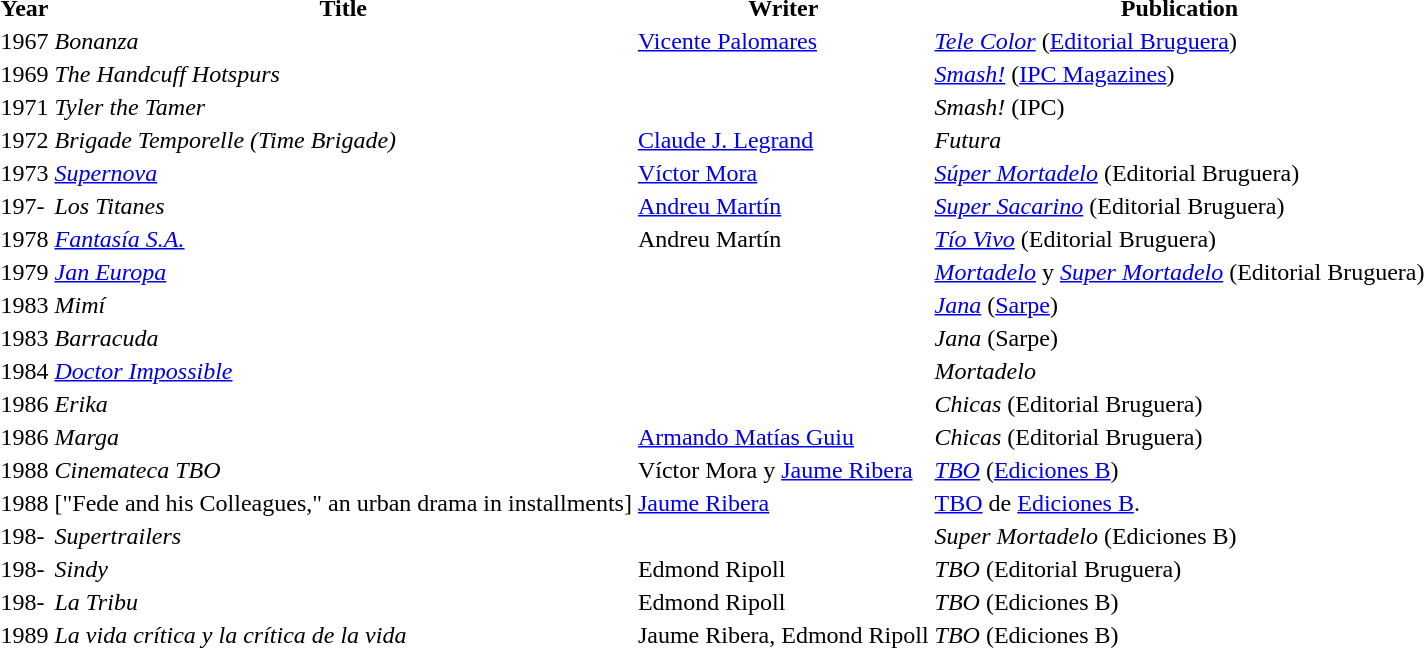<table sortable wikitable>
<tr>
<th>Year</th>
<th>Title</th>
<th>Writer</th>
<th>Publication</th>
</tr>
<tr>
<td>1967</td>
<td><em>Bonanza</em></td>
<td><a href='#'>Vicente Palomares</a></td>
<td><em><a href='#'>Tele Color</a></em> (<a href='#'>Editorial Bruguera</a>)</td>
</tr>
<tr>
<td>1969</td>
<td><em>The Handcuff Hotspurs</em></td>
<td></td>
<td><em><a href='#'>Smash!</a></em> (<a href='#'>IPC Magazines</a>)</td>
</tr>
<tr>
<td>1971</td>
<td><em>Tyler the Tamer</em></td>
<td></td>
<td><em>Smash!</em> (IPC)</td>
</tr>
<tr>
<td>1972</td>
<td><em>Brigade Temporelle (Time Brigade)</em></td>
<td><a href='#'>Claude J. Legrand</a></td>
<td><em>Futura</em></td>
</tr>
<tr>
<td>1973</td>
<td><em><a href='#'>Supernova</a></em></td>
<td><a href='#'>Víctor Mora</a></td>
<td><em><a href='#'>Súper Mortadelo</a></em> (Editorial Bruguera)</td>
</tr>
<tr>
<td>197-</td>
<td><em>Los Titanes</em></td>
<td><a href='#'>Andreu Martín</a></td>
<td><em><a href='#'>Super Sacarino</a></em> (Editorial Bruguera)</td>
</tr>
<tr>
<td>1978</td>
<td><em><a href='#'>Fantasía S.A.</a></em></td>
<td>Andreu Martín</td>
<td><em><a href='#'>Tío Vivo</a></em> (Editorial Bruguera)</td>
</tr>
<tr>
<td>1979</td>
<td><em><a href='#'>Jan Europa</a></em></td>
<td></td>
<td><em><a href='#'>Mortadelo</a></em> y <em><a href='#'>Super Mortadelo</a></em> (Editorial Bruguera)</td>
</tr>
<tr>
<td>1983</td>
<td><em>Mimí</em></td>
<td></td>
<td><em><a href='#'>Jana</a></em> (<a href='#'>Sarpe</a>)</td>
</tr>
<tr>
<td>1983</td>
<td><em>Barracuda</em></td>
<td></td>
<td><em>Jana</em> (Sarpe)</td>
</tr>
<tr>
<td>1984</td>
<td><em><a href='#'>Doctor Impossible</a></em></td>
<td></td>
<td><em>Mortadelo</em></td>
</tr>
<tr>
<td>1986</td>
<td><em>Erika</em></td>
<td></td>
<td><em>Chicas</em> (Editorial Bruguera)</td>
</tr>
<tr>
<td>1986</td>
<td><em>Marga</em></td>
<td><a href='#'>Armando Matías Guiu</a></td>
<td><em>Chicas</em> (Editorial Bruguera)</td>
</tr>
<tr>
<td>1988</td>
<td><em>Cinemateca TBO</em></td>
<td>Víctor Mora y <a href='#'>Jaume Ribera</a></td>
<td><em><a href='#'>TBO</a></em> (<a href='#'>Ediciones B</a>)</td>
</tr>
<tr>
<td>1988</td>
<td>["Fede and his Colleagues," an urban drama in installments]</td>
<td><a href='#'>Jaume Ribera</a></td>
<td><a href='#'>TBO</a> de <a href='#'>Ediciones B</a>.</td>
</tr>
<tr>
<td>198-</td>
<td><em>Supertrailers</em></td>
<td></td>
<td><em>Super Mortadelo</em> (Ediciones B)</td>
</tr>
<tr>
<td>198-</td>
<td><em>Sindy</em></td>
<td>Edmond Ripoll</td>
<td><em>TBO</em> (Editorial Bruguera)</td>
</tr>
<tr>
<td>198-</td>
<td><em>La Tribu</em></td>
<td>Edmond Ripoll</td>
<td><em>TBO</em> (Ediciones B)</td>
</tr>
<tr>
<td>1989</td>
<td><em>La vida crítica y la crítica de la vida</em></td>
<td>Jaume Ribera, Edmond Ripoll</td>
<td><em>TBO</em> (Ediciones B)</td>
</tr>
</table>
